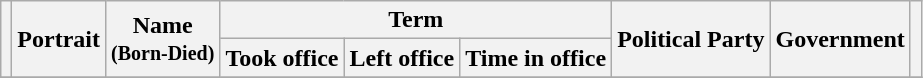<table class="wikitable" style="text-align:center;">
<tr>
<th rowspan=2></th>
<th rowspan=2>Portrait</th>
<th rowspan=2>Name<br><small>(Born-Died)</small></th>
<th colspan=3>Term</th>
<th rowspan=2>Political Party</th>
<th rowspan=2>Government</th>
<th rowspan=2></th>
</tr>
<tr>
<th>Took office</th>
<th>Left office</th>
<th>Time in office</th>
</tr>
<tr style="text-align:center;">
</tr>
</table>
